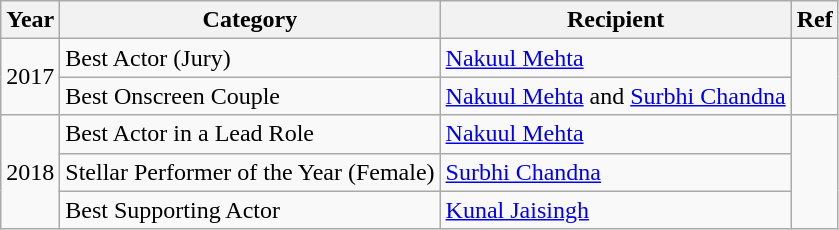<table class="wikitable">
<tr>
<th>Year</th>
<th>Category</th>
<th>Recipient</th>
<th>Ref</th>
</tr>
<tr>
<td rowspan="2">2017</td>
<td>Best Actor (Jury)</td>
<td><a href='#'>Nakuul Mehta</a></td>
<td rowspan="2"></td>
</tr>
<tr>
<td>Best Onscreen Couple</td>
<td><a href='#'>Nakuul Mehta</a> and <a href='#'>Surbhi Chandna</a></td>
</tr>
<tr>
<td rowspan="3">2018</td>
<td>Best Actor in a Lead Role</td>
<td><a href='#'>Nakuul Mehta</a></td>
<td rowspan="3"></td>
</tr>
<tr>
<td>Stellar Performer of the Year (Female)</td>
<td><a href='#'>Surbhi Chandna</a></td>
</tr>
<tr>
<td>Best Supporting Actor</td>
<td><a href='#'>Kunal Jaisingh</a></td>
</tr>
</table>
